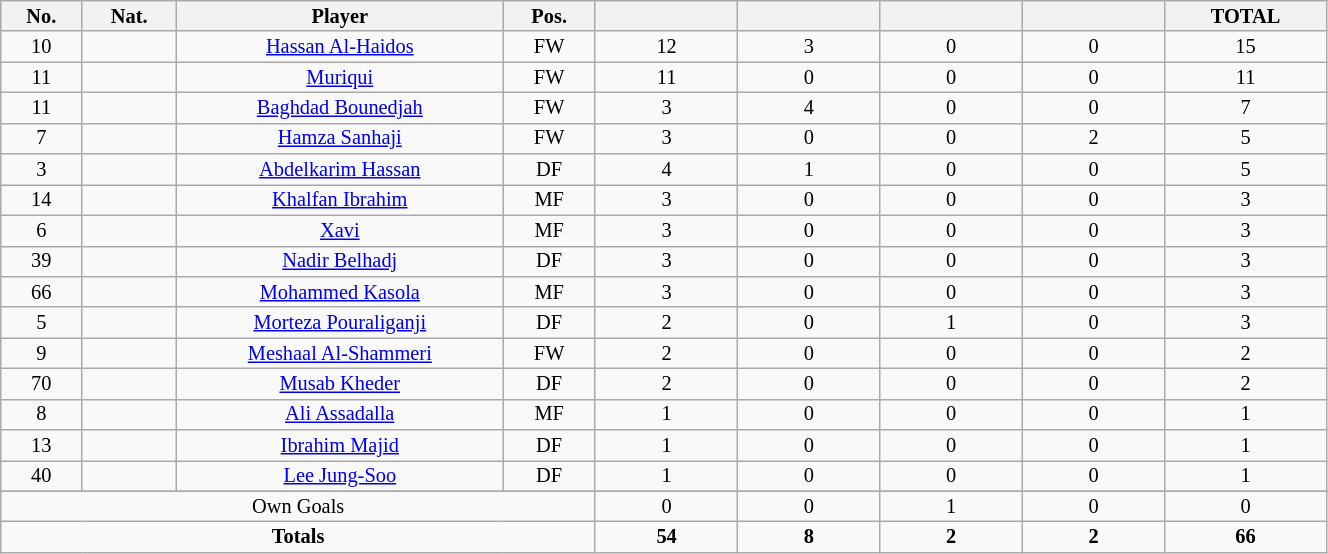<table class="wikitable sortable alternance"  style="font-size:85%; text-align:center; line-height:14px; width:70%;">
<tr>
<th width=10>No.</th>
<th width=10>Nat.</th>
<th width=100>Player</th>
<th width=10>Pos.</th>
<th width=40></th>
<th width=40></th>
<th width=40></th>
<th width=40></th>
<th width=40>TOTAL</th>
</tr>
<tr>
<td>10</td>
<td></td>
<td><a href='#'>Hassan Al-Haidos</a></td>
<td>FW</td>
<td>12</td>
<td>3</td>
<td>0</td>
<td>0</td>
<td>15</td>
</tr>
<tr>
<td>11</td>
<td></td>
<td><a href='#'>Muriqui</a></td>
<td>FW</td>
<td>11</td>
<td>0</td>
<td>0</td>
<td>0</td>
<td>11</td>
</tr>
<tr>
<td>11</td>
<td></td>
<td><a href='#'>Baghdad Bounedjah</a></td>
<td>FW</td>
<td>3</td>
<td>4</td>
<td>0</td>
<td>0</td>
<td>7</td>
</tr>
<tr>
<td>7</td>
<td></td>
<td><a href='#'>Hamza Sanhaji</a></td>
<td>FW</td>
<td>3</td>
<td>0</td>
<td>0</td>
<td>2</td>
<td>5</td>
</tr>
<tr>
<td>3</td>
<td></td>
<td><a href='#'>Abdelkarim Hassan</a></td>
<td>DF</td>
<td>4</td>
<td>1</td>
<td>0</td>
<td>0</td>
<td>5</td>
</tr>
<tr>
<td>14</td>
<td></td>
<td><a href='#'>Khalfan Ibrahim</a></td>
<td>MF</td>
<td>3</td>
<td>0</td>
<td>0</td>
<td>0</td>
<td>3</td>
</tr>
<tr>
<td>6</td>
<td></td>
<td><a href='#'>Xavi</a></td>
<td>MF</td>
<td>3</td>
<td>0</td>
<td>0</td>
<td>0</td>
<td>3</td>
</tr>
<tr>
<td>39</td>
<td></td>
<td><a href='#'>Nadir Belhadj</a></td>
<td>DF</td>
<td>3</td>
<td>0</td>
<td>0</td>
<td>0</td>
<td>3</td>
</tr>
<tr>
<td>66</td>
<td></td>
<td><a href='#'>Mohammed Kasola</a></td>
<td>MF</td>
<td>3</td>
<td>0</td>
<td>0</td>
<td>0</td>
<td>3</td>
</tr>
<tr>
<td>5</td>
<td></td>
<td><a href='#'>Morteza Pouraliganji</a></td>
<td>DF</td>
<td>2</td>
<td>0</td>
<td>1</td>
<td>0</td>
<td>3</td>
</tr>
<tr>
<td>9</td>
<td></td>
<td><a href='#'>Meshaal Al-Shammeri</a></td>
<td>FW</td>
<td>2</td>
<td>0</td>
<td>0</td>
<td>0</td>
<td>2</td>
</tr>
<tr>
<td>70</td>
<td></td>
<td><a href='#'>Musab Kheder</a></td>
<td>DF</td>
<td>2</td>
<td>0</td>
<td>0</td>
<td>0</td>
<td>2</td>
</tr>
<tr>
<td>8</td>
<td></td>
<td><a href='#'>Ali Assadalla</a></td>
<td>MF</td>
<td>1</td>
<td>0</td>
<td>0</td>
<td>0</td>
<td>1</td>
</tr>
<tr>
<td>13</td>
<td></td>
<td><a href='#'>Ibrahim Majid</a></td>
<td>DF</td>
<td>1</td>
<td>0</td>
<td>0</td>
<td>0</td>
<td>1</td>
</tr>
<tr>
<td>40</td>
<td></td>
<td><a href='#'>Lee Jung-Soo</a></td>
<td>DF</td>
<td>1</td>
<td>0</td>
<td>0</td>
<td>0</td>
<td>1</td>
</tr>
<tr>
</tr>
<tr class="sortbottom">
<td colspan="4">Own Goals</td>
<td>0</td>
<td>0</td>
<td>1</td>
<td>0</td>
<td>0</td>
</tr>
<tr class="sortbottom">
<td colspan="4"><strong>Totals</strong></td>
<td><strong>54</strong></td>
<td><strong>8</strong></td>
<td><strong>2</strong></td>
<td><strong>2</strong></td>
<td><strong>66</strong></td>
</tr>
</table>
